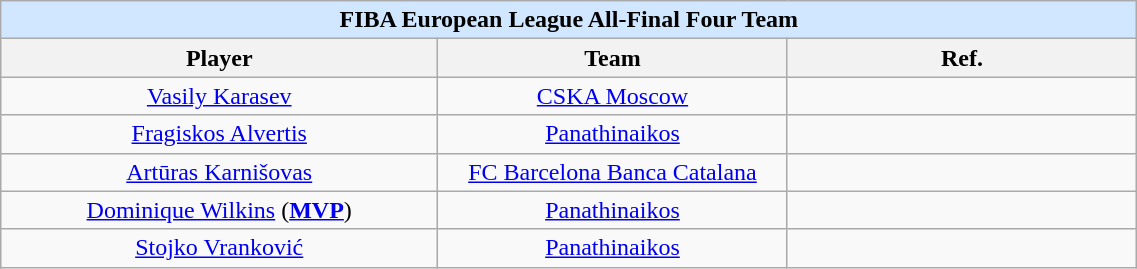<table class="wikitable" style="text-align: center;" width="60%">
<tr>
<td colspan=4 bgcolor="#D0E7FF"><strong>FIBA European League All-Final Four Team</strong></td>
</tr>
<tr>
<th width=25%>Player</th>
<th width=20%>Team</th>
<th width=20%>Ref.</th>
</tr>
<tr>
<td align="center"> <a href='#'>Vasily Karasev</a></td>
<td><a href='#'>CSKA Moscow</a></td>
<td></td>
</tr>
<tr>
<td align="center"> <a href='#'>Fragiskos Alvertis</a></td>
<td><a href='#'>Panathinaikos</a></td>
<td></td>
</tr>
<tr>
<td align="center"> <a href='#'>Artūras Karnišovas</a></td>
<td><a href='#'>FC Barcelona Banca Catalana</a></td>
<td></td>
</tr>
<tr>
<td align="center"> <a href='#'>Dominique Wilkins</a> (<strong><a href='#'>MVP</a></strong>)</td>
<td><a href='#'>Panathinaikos</a></td>
<td></td>
</tr>
<tr>
<td align="center"> <a href='#'>Stojko Vranković</a></td>
<td><a href='#'>Panathinaikos</a></td>
<td></td>
</tr>
</table>
